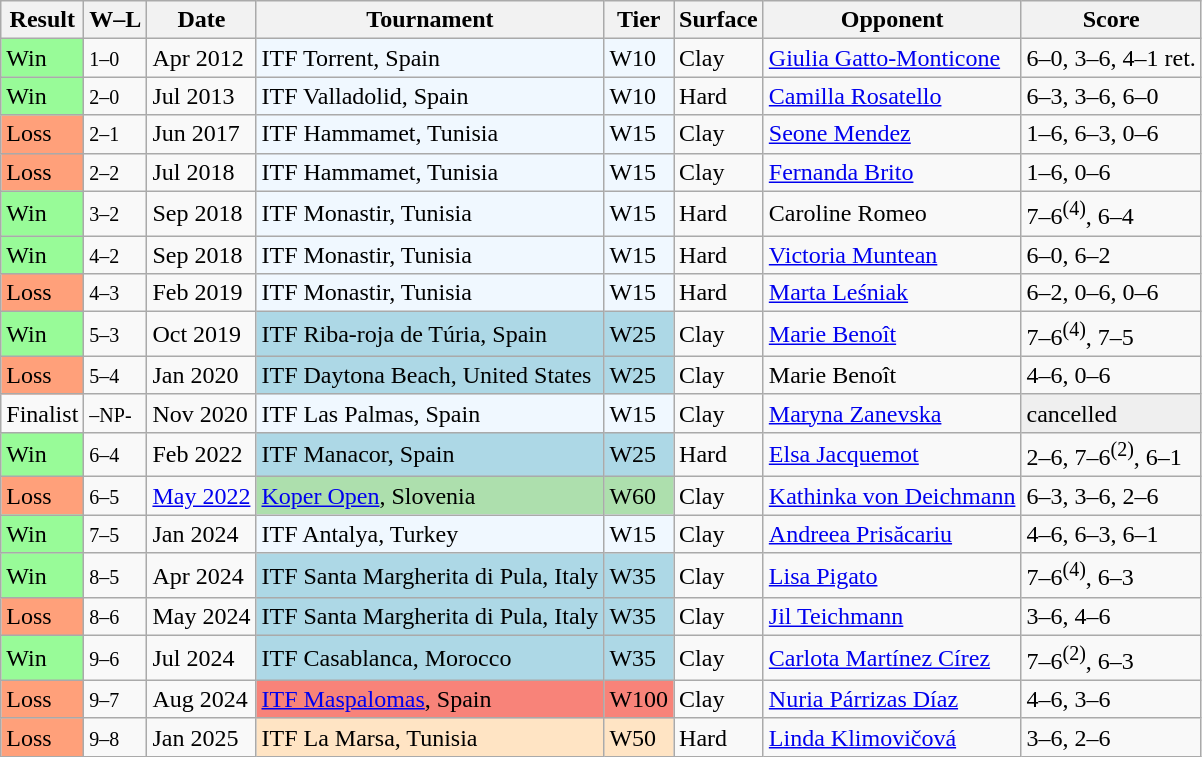<table class="sortable wikitable">
<tr>
<th>Result</th>
<th class="unsortable">W–L</th>
<th>Date</th>
<th>Tournament</th>
<th>Tier</th>
<th>Surface</th>
<th>Opponent</th>
<th class="unsortable">Score</th>
</tr>
<tr>
<td style="background:#98fb98;">Win</td>
<td><small>1–0</small></td>
<td>Apr 2012</td>
<td style="background:#f0f8ff;">ITF Torrent, Spain</td>
<td style="background:#f0f8ff;">W10</td>
<td>Clay</td>
<td> <a href='#'>Giulia Gatto-Monticone</a></td>
<td>6–0, 3–6, 4–1 ret.</td>
</tr>
<tr>
<td style="background:#98fb98;">Win</td>
<td><small>2–0</small></td>
<td>Jul 2013</td>
<td style="background:#f0f8ff;">ITF Valladolid, Spain</td>
<td style="background:#f0f8ff;">W10</td>
<td>Hard</td>
<td> <a href='#'>Camilla Rosatello</a></td>
<td>6–3, 3–6, 6–0</td>
</tr>
<tr>
<td bgcolor="FFA07A">Loss</td>
<td><small>2–1</small></td>
<td>Jun 2017</td>
<td style="background:#f0f8ff;">ITF Hammamet, Tunisia</td>
<td style="background:#f0f8ff;">W15</td>
<td>Clay</td>
<td> <a href='#'>Seone Mendez</a></td>
<td>1–6, 6–3, 0–6</td>
</tr>
<tr>
<td bgcolor="FFA07A">Loss</td>
<td><small>2–2</small></td>
<td>Jul 2018</td>
<td style="background:#f0f8ff;">ITF Hammamet, Tunisia</td>
<td style="background:#f0f8ff;">W15</td>
<td>Clay</td>
<td> <a href='#'>Fernanda Brito</a></td>
<td>1–6, 0–6</td>
</tr>
<tr>
<td style="background:#98fb98;">Win</td>
<td><small>3–2</small></td>
<td>Sep 2018</td>
<td style="background:#f0f8ff;">ITF Monastir, Tunisia</td>
<td style="background:#f0f8ff;">W15</td>
<td>Hard</td>
<td> Caroline Romeo</td>
<td>7–6<sup>(4)</sup>, 6–4</td>
</tr>
<tr>
<td style="background:#98fb98;">Win</td>
<td><small>4–2</small></td>
<td>Sep 2018</td>
<td style="background:#f0f8ff;">ITF Monastir, Tunisia</td>
<td style="background:#f0f8ff;">W15</td>
<td>Hard</td>
<td> <a href='#'>Victoria Muntean</a></td>
<td>6–0, 6–2</td>
</tr>
<tr>
<td bgcolor="FFA07A">Loss</td>
<td><small>4–3</small></td>
<td>Feb 2019</td>
<td style="background:#f0f8ff;">ITF Monastir, Tunisia</td>
<td style="background:#f0f8ff;">W15</td>
<td>Hard</td>
<td> <a href='#'>Marta Leśniak</a></td>
<td>6–2, 0–6, 0–6</td>
</tr>
<tr>
<td style="background:#98fb98;">Win</td>
<td><small>5–3</small></td>
<td>Oct 2019</td>
<td style="background:lightblue;">ITF Riba-roja de Túria, Spain</td>
<td style="background:lightblue;">W25</td>
<td>Clay</td>
<td> <a href='#'>Marie Benoît</a></td>
<td>7–6<sup>(4)</sup>, 7–5</td>
</tr>
<tr>
<td bgcolor="FFA07A">Loss</td>
<td><small>5–4</small></td>
<td>Jan 2020</td>
<td style="background:lightblue;">ITF Daytona Beach, United States</td>
<td style="background:lightblue;">W25</td>
<td>Clay</td>
<td> Marie Benoît</td>
<td>4–6, 0–6</td>
</tr>
<tr>
<td>Finalist</td>
<td><small>–NP-</small></td>
<td>Nov 2020</td>
<td style="background:#f0f8ff;">ITF Las Palmas, Spain</td>
<td style="background:#f0f8ff;">W15</td>
<td>Clay</td>
<td> <a href='#'>Maryna Zanevska</a></td>
<td bgcolor=efefef>cancelled</td>
</tr>
<tr>
<td style="background:#98fb98;">Win</td>
<td><small>6–4</small></td>
<td>Feb 2022</td>
<td style="background:lightblue;">ITF Manacor, Spain</td>
<td style="background:lightblue;">W25</td>
<td>Hard</td>
<td> <a href='#'>Elsa Jacquemot</a></td>
<td>2–6, 7–6<sup>(2)</sup>, 6–1</td>
</tr>
<tr>
<td style="background:#ffa07a;">Loss</td>
<td><small>6–5</small></td>
<td><a href='#'>May 2022</a></td>
<td style="background:#addfad;"><a href='#'>Koper Open</a>, Slovenia</td>
<td style="background:#addfad;">W60</td>
<td>Clay</td>
<td> <a href='#'>Kathinka von Deichmann</a></td>
<td>6–3, 3–6, 2–6</td>
</tr>
<tr>
<td style="background:#98fb98;">Win</td>
<td><small>7–5</small></td>
<td>Jan 2024</td>
<td style="background:#f0f8ff;">ITF Antalya, Turkey</td>
<td style="background:#f0f8ff;">W15</td>
<td>Clay</td>
<td> <a href='#'>Andreea Prisăcariu</a></td>
<td>4–6, 6–3, 6–1</td>
</tr>
<tr>
<td style="background:#98fb98;">Win</td>
<td><small>8–5</small></td>
<td>Apr 2024</td>
<td style="background:lightblue;">ITF Santa Margherita di Pula, Italy</td>
<td style="background:lightblue;">W35</td>
<td>Clay</td>
<td> <a href='#'>Lisa Pigato</a></td>
<td>7–6<sup>(4)</sup>, 6–3</td>
</tr>
<tr>
<td style="background:#ffa07a;">Loss</td>
<td><small>8–6</small></td>
<td>May 2024</td>
<td style="background:lightblue;">ITF Santa Margherita di Pula, Italy</td>
<td style="background:lightblue;">W35</td>
<td>Clay</td>
<td> <a href='#'>Jil Teichmann</a></td>
<td>3–6, 4–6</td>
</tr>
<tr>
<td style="background:#98fb98;">Win</td>
<td><small>9–6</small></td>
<td>Jul 2024</td>
<td style="background:lightblue;">ITF Casablanca, Morocco</td>
<td style="background:lightblue;">W35</td>
<td>Clay</td>
<td> <a href='#'>Carlota Martínez Círez</a></td>
<td>7–6<sup>(2)</sup>, 6–3</td>
</tr>
<tr>
<td style="background:#ffa07a;">Loss</td>
<td><small>9–7</small></td>
<td>Aug 2024</td>
<td bgcolor="#f88379"><a href='#'>ITF Maspalomas</a>, Spain</td>
<td bgcolor="#f88379">W100</td>
<td>Clay</td>
<td> <a href='#'>Nuria Párrizas Díaz</a></td>
<td>4–6, 3–6</td>
</tr>
<tr>
<td style="background:#ffa07a;">Loss</td>
<td><small>9–8</small></td>
<td>Jan 2025</td>
<td style="background:#ffe4c4;">ITF La Marsa, Tunisia</td>
<td style="background:#ffe4c4;">W50</td>
<td>Hard</td>
<td> <a href='#'>Linda Klimovičová</a></td>
<td>3–6, 2–6</td>
</tr>
</table>
